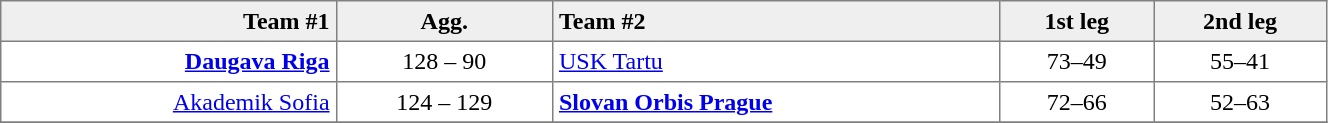<table border=1 cellspacing=0 cellpadding=4 style="border-collapse: collapse;" width=70%>
<tr bgcolor="efefef">
<th align=right>Team #1</th>
<th>Agg.</th>
<th align=left>Team #2</th>
<th>1st leg</th>
<th>2nd leg</th>
</tr>
<tr>
<td align=right><strong><a href='#'>Daugava Riga</a></strong> </td>
<td align=center>128 – 90</td>
<td> <a href='#'>USK Tartu</a></td>
<td align=center>73–49</td>
<td align=center>55–41</td>
</tr>
<tr>
<td align=right><a href='#'>Akademik Sofia</a> </td>
<td align=center>124 – 129</td>
<td> <strong><a href='#'>Slovan Orbis Prague</a></strong></td>
<td align=center>72–66</td>
<td align=center>52–63</td>
</tr>
<tr>
</tr>
</table>
